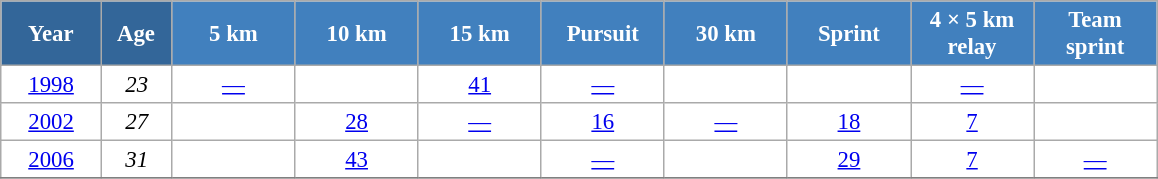<table class="wikitable" style="font-size:95%; text-align:center; border:grey solid 1px; border-collapse:collapse; background:#ffffff;">
<tr>
<th style="background-color:#369; color:white; width:60px;"> Year </th>
<th style="background-color:#369; color:white; width:40px;"> Age </th>
<th style="background-color:#4180be; color:white; width:75px;"> 5 km </th>
<th style="background-color:#4180be; color:white; width:75px;"> 10 km </th>
<th style="background-color:#4180be; color:white; width:75px;"> 15 km </th>
<th style="background-color:#4180be; color:white; width:75px;"> Pursuit </th>
<th style="background-color:#4180be; color:white; width:75px;"> 30 km </th>
<th style="background-color:#4180be; color:white; width:75px;"> Sprint </th>
<th style="background-color:#4180be; color:white; width:75px;"> 4 × 5 km <br> relay </th>
<th style="background-color:#4180be; color:white; width:75px;"> Team <br> sprint </th>
</tr>
<tr>
<td><a href='#'>1998</a></td>
<td><em>23</em></td>
<td><a href='#'>—</a></td>
<td></td>
<td><a href='#'>41</a></td>
<td><a href='#'>—</a></td>
<td><a href='#'></a></td>
<td></td>
<td><a href='#'>—</a></td>
<td></td>
</tr>
<tr>
<td><a href='#'>2002</a></td>
<td><em>27</em></td>
<td></td>
<td><a href='#'>28</a></td>
<td><a href='#'>—</a></td>
<td><a href='#'>16</a></td>
<td><a href='#'>—</a></td>
<td><a href='#'>18</a></td>
<td><a href='#'>7</a></td>
<td></td>
</tr>
<tr>
<td><a href='#'>2006</a></td>
<td><em>31</em></td>
<td></td>
<td><a href='#'>43</a></td>
<td></td>
<td><a href='#'>—</a></td>
<td><a href='#'></a></td>
<td><a href='#'>29</a></td>
<td><a href='#'>7</a></td>
<td><a href='#'>—</a></td>
</tr>
<tr>
</tr>
</table>
